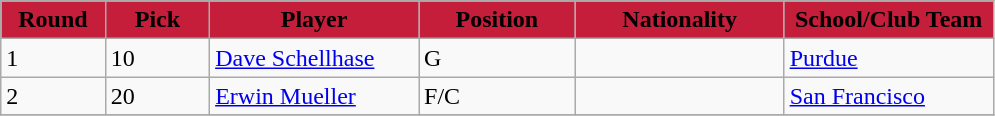<table class="wikitable sortable sortable">
<tr>
<th style="background:#C41E3A;" width="10%">Round</th>
<th style="background:#C41E3A;" width="10%">Pick</th>
<th style="background:#C41E3A;" width="20%">Player</th>
<th style="background:#C41E3A;" width="15%">Position</th>
<th style="background:#C41E3A;" width="20%">Nationality</th>
<th style="background:#C41E3A;" width="20%">School/Club Team</th>
</tr>
<tr>
<td>1</td>
<td>10</td>
<td><a href='#'>Dave Schellhase</a></td>
<td>G</td>
<td></td>
<td><a href='#'>Purdue</a></td>
</tr>
<tr>
<td>2</td>
<td>20</td>
<td><a href='#'>Erwin Mueller</a></td>
<td>F/C</td>
<td></td>
<td><a href='#'>San Francisco</a></td>
</tr>
<tr>
</tr>
</table>
